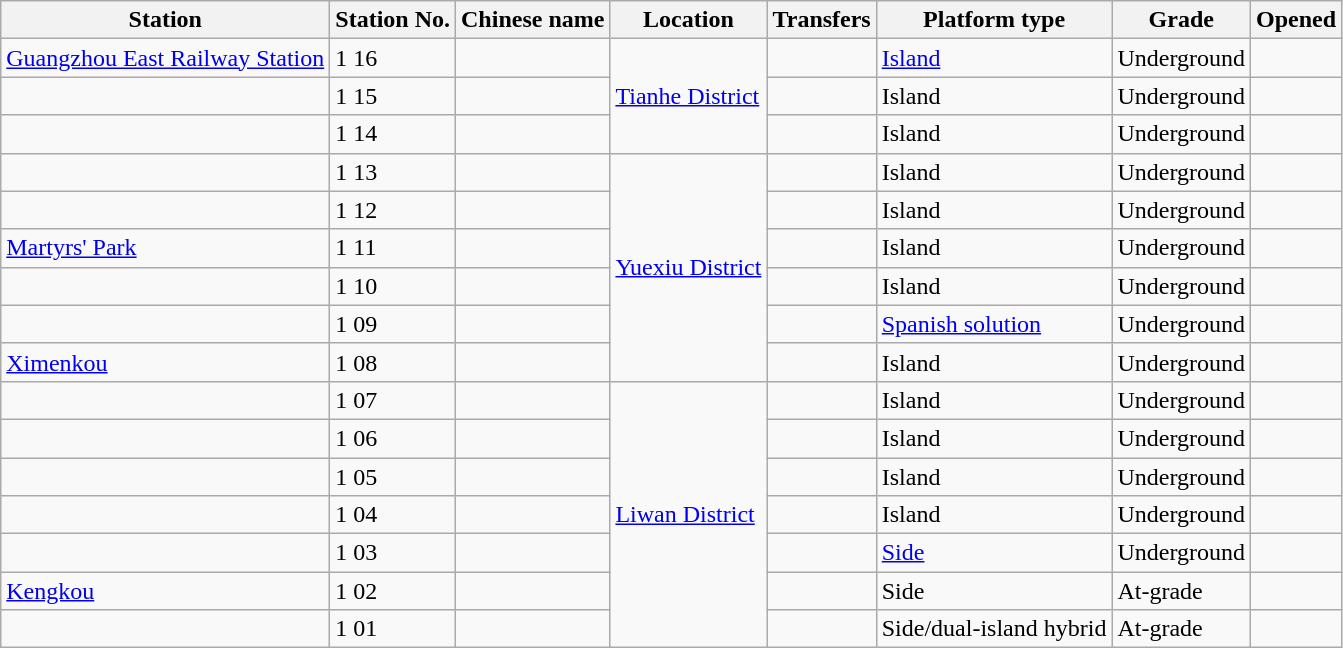<table class="wikitable">
<tr>
<th>Station</th>
<th>Station No.</th>
<th>Chinese name</th>
<th>Location</th>
<th>Transfers</th>
<th>Platform type</th>
<th>Grade</th>
<th>Opened</th>
</tr>
<tr>
<td><a href='#'>Guangzhou East Railway Station</a></td>
<td>1 16</td>
<td></td>
<td rowspan="3"><a href='#'>Tianhe District</a></td>
<td style="text-align: center;"></td>
<td><a href='#'>Island</a></td>
<td>Underground</td>
<td></td>
</tr>
<tr>
<td></td>
<td>1 15</td>
<td></td>
<td></td>
<td>Island</td>
<td>Underground</td>
<td></td>
</tr>
<tr>
<td></td>
<td>1 14</td>
<td></td>
<td style="text-align: center;"></td>
<td>Island</td>
<td>Underground</td>
<td></td>
</tr>
<tr>
<td></td>
<td>1 13</td>
<td></td>
<td rowspan="6"><a href='#'>Yuexiu District</a></td>
<td style="text-align: center;"></td>
<td>Island</td>
<td>Underground</td>
<td></td>
</tr>
<tr>
<td></td>
<td>1 12</td>
<td></td>
<td style="text-align: center;"></td>
<td>Island</td>
<td>Underground</td>
<td></td>
</tr>
<tr>
<td><a href='#'>Martyrs' Park</a></td>
<td>1 11</td>
<td></td>
<td></td>
<td>Island</td>
<td>Underground</td>
<td></td>
</tr>
<tr>
<td></td>
<td>1 10</td>
<td></td>
<td></td>
<td>Island</td>
<td>Underground</td>
<td></td>
</tr>
<tr>
<td></td>
<td>1 09</td>
<td></td>
<td style="text-align: center;"></td>
<td><a href='#'>Spanish solution</a></td>
<td>Underground</td>
<td></td>
</tr>
<tr>
<td><a href='#'>Ximenkou</a></td>
<td>1 08</td>
<td></td>
<td></td>
<td>Island</td>
<td>Underground</td>
<td></td>
</tr>
<tr>
<td></td>
<td>1 07</td>
<td></td>
<td rowspan="7"><a href='#'>Liwan District</a></td>
<td style="text-align: center"></td>
<td>Island</td>
<td>Underground</td>
<td></td>
</tr>
<tr>
<td></td>
<td>1 06</td>
<td></td>
<td></td>
<td>Island</td>
<td>Underground</td>
<td></td>
</tr>
<tr>
<td></td>
<td>1 05</td>
<td></td>
<td style="text-align: center;"></td>
<td>Island</td>
<td>Underground</td>
<td></td>
</tr>
<tr>
<td></td>
<td>1 04</td>
<td></td>
<td style="text-align: center;"></td>
<td>Island</td>
<td>Underground</td>
<td></td>
</tr>
<tr>
<td></td>
<td>1 03</td>
<td></td>
<td></td>
<td><a href='#'>Side</a></td>
<td>Underground</td>
<td></td>
</tr>
<tr>
<td><a href='#'>Kengkou</a></td>
<td>1 02</td>
<td></td>
<td></td>
<td>Side</td>
<td>At-grade</td>
<td></td>
</tr>
<tr>
<td></td>
<td>1 01</td>
<td></td>
<td style="text-align: center;"></td>
<td>Side/dual-island hybrid</td>
<td>At-grade</td>
<td></td>
</tr>
</table>
